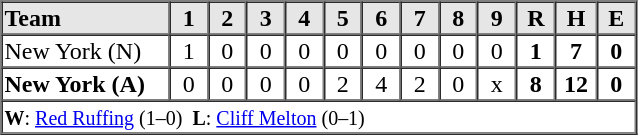<table border=1 cellspacing=0 width=425 style="margin-left:3em;">
<tr style="text-align:center; background-color:#e6e6e6;">
<th align=left width=125>Team</th>
<th width=25>1</th>
<th width=25>2</th>
<th width=25>3</th>
<th width=25>4</th>
<th width=25>5</th>
<th width=25>6</th>
<th width=25>7</th>
<th width=25>8</th>
<th width=25>9</th>
<th width=25>R</th>
<th width=25>H</th>
<th width=25>E</th>
</tr>
<tr style="text-align:center;">
<td align=left>New York (N)</td>
<td>1</td>
<td>0</td>
<td>0</td>
<td>0</td>
<td>0</td>
<td>0</td>
<td>0</td>
<td>0</td>
<td>0</td>
<td><strong>1</strong></td>
<td><strong>7</strong></td>
<td><strong>0</strong></td>
</tr>
<tr style="text-align:center;">
<td align=left><strong>New York (A)</strong></td>
<td>0</td>
<td>0</td>
<td>0</td>
<td>0</td>
<td>2</td>
<td>4</td>
<td>2</td>
<td>0</td>
<td>x</td>
<td><strong>8</strong></td>
<td><strong>12</strong></td>
<td><strong>0</strong></td>
</tr>
<tr style="text-align:left;">
<td colspan=13><small><strong>W</strong>: <a href='#'>Red Ruffing</a> (1–0)  <strong>L</strong>: <a href='#'>Cliff Melton</a> (0–1)</small></td>
</tr>
</table>
